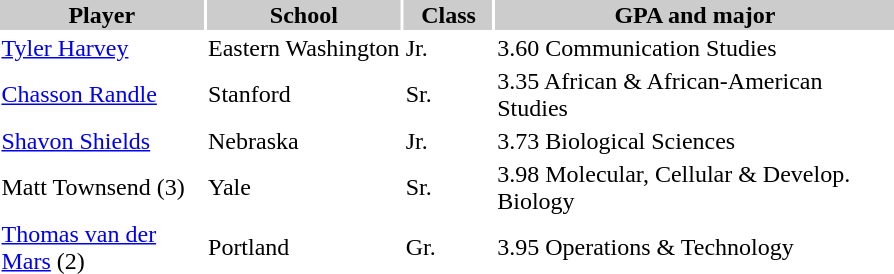<table style="width:600px" "border:'1' 'solid' 'gray' ">
<tr>
<th style="background:#ccc; width:23%;">Player</th>
<th style="background:#ccc; width:22%;">School</th>
<th style="background:#ccc; width:10%;">Class</th>
<th style="background:#ccc; width:45%;">GPA and major</th>
</tr>
<tr>
<td><a href='#'>Tyler Harvey</a></td>
<td>Eastern Washington</td>
<td>Jr.</td>
<td>3.60 Communication Studies</td>
</tr>
<tr>
<td><a href='#'>Chasson Randle</a></td>
<td>Stanford</td>
<td>Sr.</td>
<td>3.35 African & African-American Studies</td>
</tr>
<tr>
<td><a href='#'>Shavon Shields</a></td>
<td>Nebraska</td>
<td>Jr.</td>
<td>3.73 Biological Sciences</td>
</tr>
<tr>
<td>Matt Townsend (3)</td>
<td>Yale</td>
<td>Sr.</td>
<td>3.98 Molecular, Cellular & Develop. Biology</td>
</tr>
<tr>
<td><a href='#'>Thomas van der Mars</a> (2)</td>
<td>Portland</td>
<td>Gr.</td>
<td>3.95 Operations & Technology</td>
</tr>
</table>
